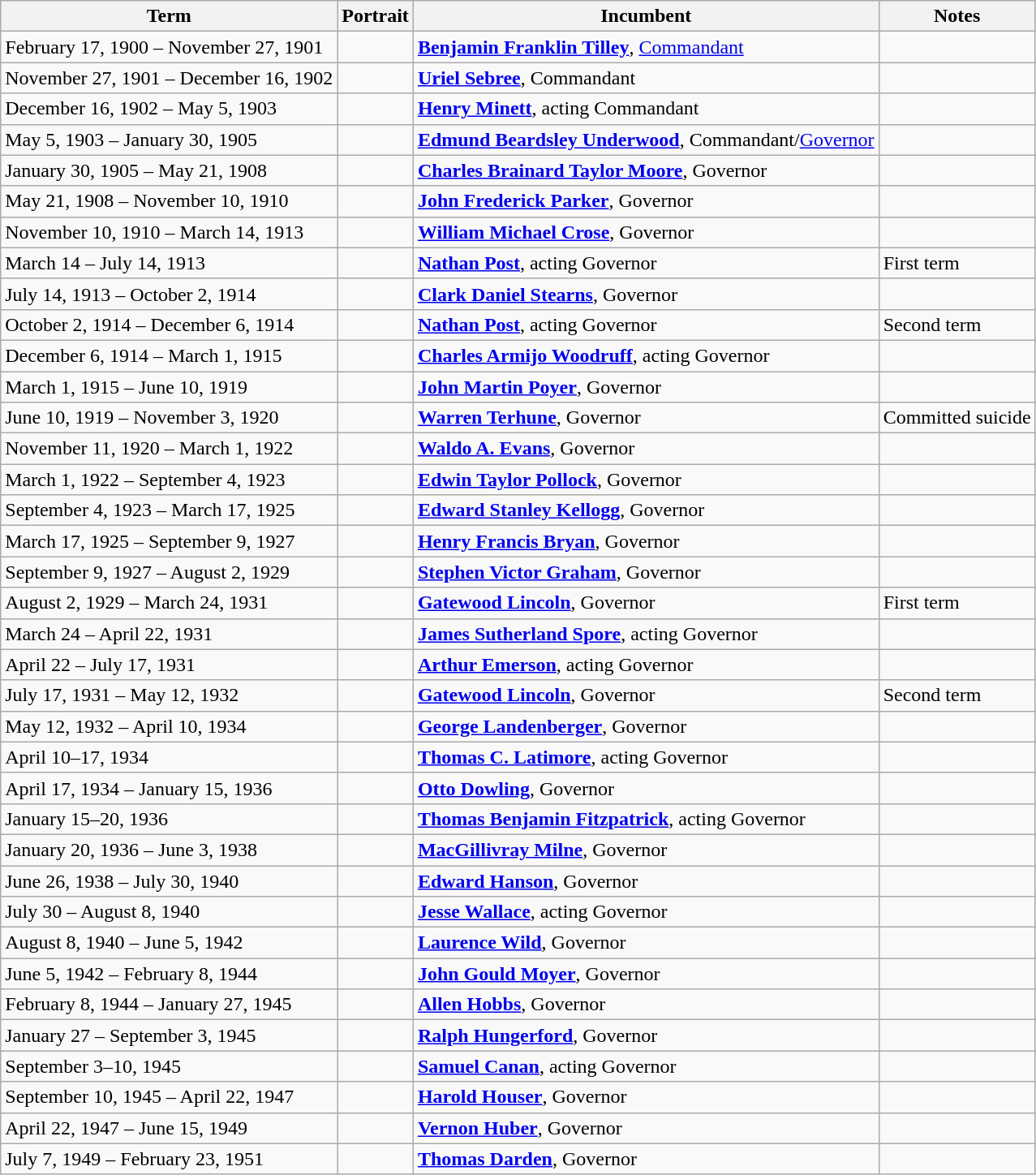<table class="wikitable">
<tr>
<th>Term</th>
<th>Portrait</th>
<th>Incumbent</th>
<th>Notes</th>
</tr>
<tr>
<td valign=top>February 17, 1900 – November 27, 1901</td>
<td></td>
<td valign=top><strong><a href='#'>Benjamin Franklin Tilley</a></strong>, <a href='#'>Commandant</a></td>
<td valign=top></td>
</tr>
<tr>
<td valign=top>November 27, 1901 – December 16, 1902</td>
<td></td>
<td valign=top><strong><a href='#'>Uriel Sebree</a></strong>, Commandant</td>
<td></td>
</tr>
<tr>
<td valign=top>December 16, 1902 – May 5, 1903</td>
<td></td>
<td valign=top><strong><a href='#'>Henry Minett</a></strong>, acting Commandant</td>
<td></td>
</tr>
<tr>
<td valign=top>May 5, 1903 – January 30, 1905</td>
<td></td>
<td valign=top><strong><a href='#'>Edmund Beardsley Underwood</a></strong>, Commandant/<a href='#'>Governor</a></td>
<td valign=top></td>
</tr>
<tr>
<td valign=top>January 30, 1905 – May 21, 1908</td>
<td></td>
<td valign=top><strong><a href='#'>Charles Brainard Taylor Moore</a></strong>, Governor</td>
<td></td>
</tr>
<tr>
<td valign=top>May 21, 1908 – November 10, 1910</td>
<td></td>
<td valign=top><strong><a href='#'>John Frederick Parker</a></strong>, Governor</td>
<td></td>
</tr>
<tr>
<td valign=top>November 10, 1910 – March 14, 1913</td>
<td></td>
<td valign=top><strong><a href='#'>William Michael Crose</a></strong>, Governor</td>
<td valign=top></td>
</tr>
<tr>
<td valign=top>March 14 – July 14, 1913</td>
<td></td>
<td valign=top><strong><a href='#'>Nathan Post</a></strong>, acting Governor</td>
<td>First term</td>
</tr>
<tr>
<td valign=top>July 14, 1913 – October 2, 1914</td>
<td></td>
<td valign=top><strong><a href='#'>Clark Daniel Stearns</a></strong>, Governor</td>
<td></td>
</tr>
<tr>
<td valign=top>October 2, 1914 – December 6, 1914</td>
<td></td>
<td valign=top><strong><a href='#'>Nathan Post</a></strong>, acting Governor</td>
<td>Second term</td>
</tr>
<tr>
<td valign=top>December 6, 1914 – March 1, 1915</td>
<td></td>
<td valign=top><strong><a href='#'>Charles Armijo Woodruff</a></strong>, acting Governor</td>
<td></td>
</tr>
<tr>
<td valign=top>March 1, 1915 – June 10, 1919</td>
<td></td>
<td valign=top><strong><a href='#'>John Martin Poyer</a></strong>, Governor</td>
<td></td>
</tr>
<tr>
<td valign=top>June 10, 1919 – November 3, 1920</td>
<td></td>
<td valign=top><strong><a href='#'>Warren Terhune</a></strong>, Governor</td>
<td>Committed suicide</td>
</tr>
<tr>
<td valign=top>November 11, 1920 – March 1, 1922</td>
<td></td>
<td valign=top><strong><a href='#'>Waldo A. Evans</a></strong>, Governor</td>
<td></td>
</tr>
<tr>
<td valign=top>March 1, 1922 – September 4, 1923</td>
<td></td>
<td valign=top><strong><a href='#'>Edwin Taylor Pollock</a></strong>, Governor</td>
<td></td>
</tr>
<tr>
<td valign=top>September 4, 1923 – March 17, 1925</td>
<td></td>
<td valign=top><strong><a href='#'>Edward Stanley Kellogg</a></strong>, Governor</td>
<td></td>
</tr>
<tr>
<td valign=top>March 17, 1925 – September 9, 1927</td>
<td></td>
<td valign=top><strong><a href='#'>Henry Francis Bryan</a></strong>, Governor</td>
<td></td>
</tr>
<tr>
<td valign=top>September 9, 1927 – August 2, 1929</td>
<td></td>
<td valign=top><strong><a href='#'>Stephen Victor Graham</a></strong>, Governor</td>
<td valign=top></td>
</tr>
<tr>
<td valign=top>August 2, 1929 – March 24, 1931</td>
<td></td>
<td valign=top><strong><a href='#'>Gatewood Lincoln</a></strong>, Governor</td>
<td>First term</td>
</tr>
<tr>
<td valign=top>March 24 – April 22, 1931</td>
<td></td>
<td valign=top><strong><a href='#'>James Sutherland Spore</a></strong>, acting Governor</td>
<td></td>
</tr>
<tr>
<td valign=top>April 22 – July 17, 1931</td>
<td></td>
<td valign=top><strong><a href='#'>Arthur Emerson</a></strong>, acting Governor</td>
<td></td>
</tr>
<tr>
<td valign=top>July 17, 1931 – May 12, 1932</td>
<td></td>
<td valign=top><strong><a href='#'>Gatewood Lincoln</a></strong>, Governor</td>
<td>Second term</td>
</tr>
<tr>
<td valign=top>May 12, 1932 – April 10, 1934</td>
<td></td>
<td valign=top><strong><a href='#'>George Landenberger</a></strong>, Governor</td>
<td></td>
</tr>
<tr>
<td valign=top>April 10–17, 1934</td>
<td></td>
<td valign=top><strong><a href='#'>Thomas C. Latimore</a></strong>, acting Governor</td>
<td></td>
</tr>
<tr>
<td valign=top>April 17, 1934 – January 15, 1936</td>
<td></td>
<td valign=top><strong><a href='#'>Otto Dowling</a></strong>, Governor</td>
<td></td>
</tr>
<tr>
<td valign=top>January 15–20, 1936</td>
<td></td>
<td valign=top><strong><a href='#'>Thomas Benjamin Fitzpatrick</a></strong>, acting Governor</td>
<td></td>
</tr>
<tr>
<td valign=top>January 20, 1936 – June 3, 1938</td>
<td></td>
<td valign=top><strong><a href='#'>MacGillivray Milne</a></strong>, Governor</td>
<td></td>
</tr>
<tr>
<td valign=top>June 26, 1938 – July 30, 1940</td>
<td></td>
<td valign=top><strong><a href='#'>Edward Hanson</a></strong>, Governor</td>
<td></td>
</tr>
<tr>
<td valign=top>July 30 – August 8, 1940</td>
<td></td>
<td valign=top><strong><a href='#'>Jesse Wallace</a></strong>, acting Governor</td>
<td></td>
</tr>
<tr>
<td valign=top>August 8, 1940 – June 5, 1942</td>
<td></td>
<td valign=top><strong><a href='#'>Laurence Wild</a></strong>, Governor</td>
<td valign=top></td>
</tr>
<tr>
<td valign=top>June 5, 1942 – February 8, 1944</td>
<td></td>
<td valign=top><strong><a href='#'>John Gould Moyer</a></strong>, Governor</td>
<td></td>
</tr>
<tr>
<td valign=top>February 8, 1944 – January 27, 1945</td>
<td></td>
<td valign=top><strong><a href='#'>Allen Hobbs</a></strong>, Governor</td>
<td></td>
</tr>
<tr>
<td valign=top>January 27 – September 3, 1945</td>
<td></td>
<td valign=top><strong><a href='#'>Ralph Hungerford</a></strong>, Governor</td>
<td></td>
</tr>
<tr>
<td valign=top>September 3–10, 1945</td>
<td></td>
<td valign=top><strong><a href='#'>Samuel Canan</a></strong>, acting Governor</td>
<td></td>
</tr>
<tr>
<td valign=top>September 10, 1945 – April 22, 1947</td>
<td></td>
<td valign=top><strong><a href='#'>Harold Houser</a></strong>, Governor</td>
<td></td>
</tr>
<tr>
<td valign=top>April 22, 1947 – June 15, 1949</td>
<td></td>
<td valign=top><strong><a href='#'>Vernon Huber</a></strong>, Governor</td>
<td></td>
</tr>
<tr>
<td valign=top>July 7, 1949 – February 23, 1951</td>
<td></td>
<td valign=top><strong><a href='#'>Thomas Darden</a></strong>, Governor</td>
<td></td>
</tr>
</table>
